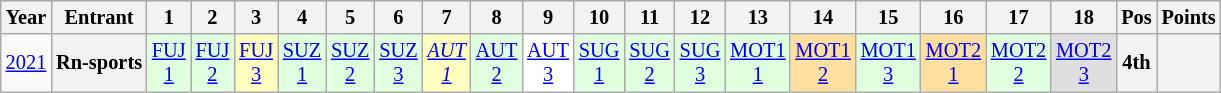<table class="wikitable" style="text-align:center; font-size:85%">
<tr>
<th>Year</th>
<th>Entrant</th>
<th>1</th>
<th>2</th>
<th>3</th>
<th>4</th>
<th>5</th>
<th>6</th>
<th>7</th>
<th>8</th>
<th>9</th>
<th>10</th>
<th>11</th>
<th>12</th>
<th>13</th>
<th>14</th>
<th>15</th>
<th>16</th>
<th>17</th>
<th>18</th>
<th>Pos</th>
<th>Points</th>
</tr>
<tr>
<td><a href='#'>2021</a></td>
<th nowrap>Rn-sports</th>
<td style="background:#DFFFDF;"><a href='#'>FUJ<br>1</a><br></td>
<td style="background:#DFFFDF;"><a href='#'>FUJ<br>2</a><br></td>
<td style="background:#FFFFBF;"><a href='#'>FUJ<br>3</a><br></td>
<td style="background:#DFFFDF;"><a href='#'>SUZ<br>1</a><br></td>
<td style="background:#DFFFDF;"><a href='#'>SUZ<br>2</a><br></td>
<td style="background:#DFFFDF;"><a href='#'>SUZ<br>3</a><br></td>
<td style="background:#FFFFBF;"><em><a href='#'>AUT<br>1</a></em><br></td>
<td style="background:#DFFFDF;"><a href='#'>AUT<br>2</a><br></td>
<td style="background:#FFFFFF;"><a href='#'>AUT<br>3</a><br></td>
<td style="background:#DFFFDF;"><a href='#'>SUG<br>1</a><br></td>
<td style="background:#DFFFDF;"><a href='#'>SUG<br>2</a><br></td>
<td style="background:#DFFFDF;"><a href='#'>SUG<br>3</a><br></td>
<td style="background:#DFFFDF;"><a href='#'>MOT1<br>1</a><br></td>
<td style="background:#FFDF9F;"><a href='#'>MOT1<br>2</a><br></td>
<td style="background:#DFFFDF;"><a href='#'>MOT1<br>3</a><br></td>
<td style="background:#FFDF9F;"><a href='#'>MOT2<br>1</a><br></td>
<td style="background:#DFFFDF;"><a href='#'>MOT2<br>2</a><br></td>
<td style="background:#DFDFDF;"><a href='#'>MOT2<br>3</a><br></td>
<th>4th</th>
<th></th>
</tr>
</table>
